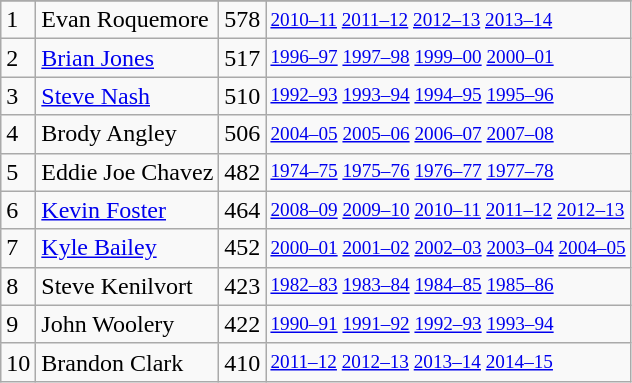<table class="wikitable">
<tr>
</tr>
<tr>
<td>1</td>
<td>Evan Roquemore</td>
<td>578</td>
<td style="font-size:80%;"><a href='#'>2010–11</a> <a href='#'>2011–12</a> <a href='#'>2012–13</a> <a href='#'>2013–14</a></td>
</tr>
<tr>
<td>2</td>
<td><a href='#'>Brian Jones</a></td>
<td>517</td>
<td style="font-size:80%;"><a href='#'>1996–97</a> <a href='#'>1997–98</a> <a href='#'>1999–00</a> <a href='#'>2000–01</a></td>
</tr>
<tr>
<td>3</td>
<td><a href='#'>Steve Nash</a></td>
<td>510</td>
<td style="font-size:80%;"><a href='#'>1992–93</a> <a href='#'>1993–94</a> <a href='#'>1994–95</a> <a href='#'>1995–96</a></td>
</tr>
<tr>
<td>4</td>
<td>Brody Angley</td>
<td>506</td>
<td style="font-size:80%;"><a href='#'>2004–05</a> <a href='#'>2005–06</a> <a href='#'>2006–07</a> <a href='#'>2007–08</a></td>
</tr>
<tr>
<td>5</td>
<td>Eddie Joe Chavez</td>
<td>482</td>
<td style="font-size:80%;"><a href='#'>1974–75</a> <a href='#'>1975–76</a> <a href='#'>1976–77</a> <a href='#'>1977–78</a></td>
</tr>
<tr>
<td>6</td>
<td><a href='#'>Kevin Foster</a></td>
<td>464</td>
<td style="font-size:80%;"><a href='#'>2008–09</a> <a href='#'>2009–10</a> <a href='#'>2010–11</a> <a href='#'>2011–12</a> <a href='#'>2012–13</a></td>
</tr>
<tr>
<td>7</td>
<td><a href='#'>Kyle Bailey</a></td>
<td>452</td>
<td style="font-size:80%;"><a href='#'>2000–01</a> <a href='#'>2001–02</a> <a href='#'>2002–03</a> <a href='#'>2003–04</a> <a href='#'>2004–05</a></td>
</tr>
<tr>
<td>8</td>
<td>Steve Kenilvort</td>
<td>423</td>
<td style="font-size:80%;"><a href='#'>1982–83</a> <a href='#'>1983–84</a> <a href='#'>1984–85</a> <a href='#'>1985–86</a></td>
</tr>
<tr>
<td>9</td>
<td>John Woolery</td>
<td>422</td>
<td style="font-size:80%;"><a href='#'>1990–91</a> <a href='#'>1991–92</a> <a href='#'>1992–93</a> <a href='#'>1993–94</a></td>
</tr>
<tr>
<td>10</td>
<td>Brandon Clark</td>
<td>410</td>
<td style="font-size:80%;"><a href='#'>2011–12</a> <a href='#'>2012–13</a> <a href='#'>2013–14</a> <a href='#'>2014–15</a></td>
</tr>
</table>
